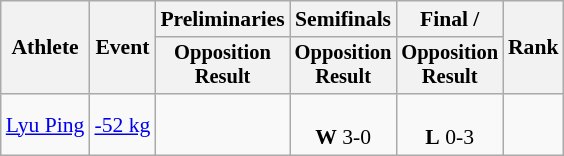<table class="wikitable" style="font-size:90%;">
<tr>
<th rowspan=2>Athlete</th>
<th rowspan=2>Event</th>
<th>Preliminaries</th>
<th>Semifinals</th>
<th>Final / </th>
<th rowspan=2>Rank</th>
</tr>
<tr style="font-size:95%">
<th>Opposition<br>Result</th>
<th>Opposition<br>Result</th>
<th>Opposition<br>Result</th>
</tr>
<tr align=center>
<td align=left><a href='#'>Lyu Ping</a></td>
<td align=left><a href='#'>-52 kg</a></td>
<td></td>
<td><br><strong>W</strong> 3-0</td>
<td><br><strong>L</strong> 0-3</td>
<td></td>
</tr>
</table>
